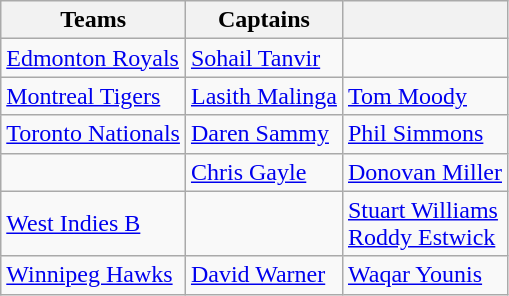<table class="wikitable sortable">
<tr>
<th>Teams</th>
<th>Captains</th>
<th></th>
</tr>
<tr>
<td><a href='#'>Edmonton Royals</a></td>
<td><a href='#'>Sohail Tanvir</a></td>
<td></td>
</tr>
<tr>
<td><a href='#'>Montreal Tigers</a></td>
<td><a href='#'>Lasith Malinga</a></td>
<td><a href='#'>Tom Moody</a></td>
</tr>
<tr>
<td><a href='#'>Toronto Nationals</a></td>
<td><a href='#'>Daren Sammy</a></td>
<td><a href='#'>Phil Simmons</a></td>
</tr>
<tr>
<td></td>
<td><a href='#'>Chris Gayle</a></td>
<td><a href='#'>Donovan Miller</a></td>
</tr>
<tr>
<td><a href='#'>West Indies B</a></td>
<td></td>
<td><a href='#'>Stuart Williams</a><br><a href='#'>Roddy Estwick</a></td>
</tr>
<tr>
<td><a href='#'>Winnipeg Hawks</a></td>
<td><a href='#'>David Warner</a></td>
<td><a href='#'>Waqar Younis</a></td>
</tr>
</table>
